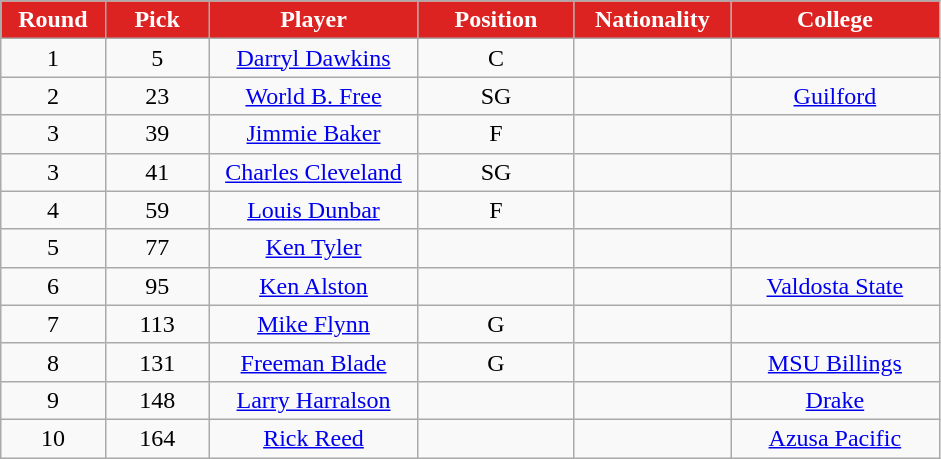<table class="wikitable sortable sortable">
<tr>
<th style="background:#d22; color:#FFFFFF" width="10%">Round</th>
<th style="background:#d22; color:#FFFFFF" width="10%">Pick</th>
<th style="background:#d22; color:#FFFFFF" width="20%">Player</th>
<th style="background:#d22; color:#FFFFFF" width="15%">Position</th>
<th style="background:#d22; color:#FFFFFF" width="15%">Nationality</th>
<th style="background:#d22; color:#FFFFFF" width="20%">College</th>
</tr>
<tr style="text-align: center">
<td>1</td>
<td>5</td>
<td><a href='#'>Darryl Dawkins</a></td>
<td>C</td>
<td></td>
<td></td>
</tr>
<tr style="text-align: center">
<td>2</td>
<td>23</td>
<td><a href='#'>World B. Free</a></td>
<td>SG</td>
<td></td>
<td><a href='#'>Guilford</a></td>
</tr>
<tr style="text-align: center">
<td>3</td>
<td>39</td>
<td><a href='#'>Jimmie Baker</a></td>
<td>F</td>
<td></td>
<td></td>
</tr>
<tr style="text-align: center">
<td>3</td>
<td>41</td>
<td><a href='#'>Charles Cleveland</a></td>
<td>SG</td>
<td></td>
<td></td>
</tr>
<tr style="text-align: center">
<td>4</td>
<td>59</td>
<td><a href='#'>Louis Dunbar</a></td>
<td>F</td>
<td></td>
<td></td>
</tr>
<tr style="text-align: center">
<td>5</td>
<td>77</td>
<td><a href='#'>Ken Tyler</a></td>
<td></td>
<td></td>
<td></td>
</tr>
<tr style="text-align: center">
<td>6</td>
<td>95</td>
<td><a href='#'>Ken Alston</a></td>
<td></td>
<td></td>
<td><a href='#'>Valdosta State</a></td>
</tr>
<tr style="text-align: center">
<td>7</td>
<td>113</td>
<td><a href='#'>Mike Flynn</a></td>
<td>G</td>
<td></td>
<td></td>
</tr>
<tr style="text-align: center">
<td>8</td>
<td>131</td>
<td><a href='#'>Freeman Blade</a></td>
<td>G</td>
<td></td>
<td><a href='#'>MSU Billings</a></td>
</tr>
<tr style="text-align: center">
<td>9</td>
<td>148</td>
<td><a href='#'>Larry Harralson</a></td>
<td></td>
<td></td>
<td><a href='#'>Drake</a></td>
</tr>
<tr style="text-align: center">
<td>10</td>
<td>164</td>
<td><a href='#'>Rick Reed</a></td>
<td></td>
<td></td>
<td><a href='#'>Azusa Pacific</a></td>
</tr>
</table>
